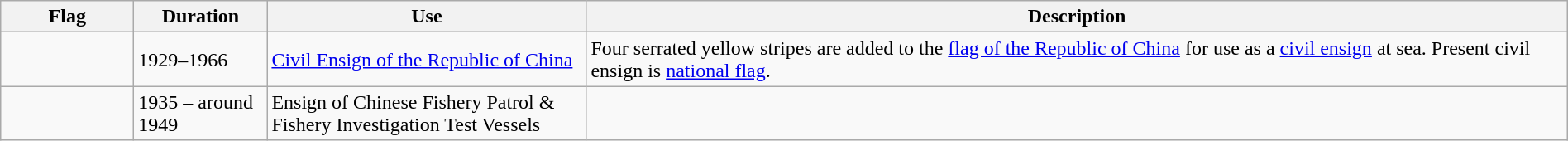<table class="wikitable" width="100%">
<tr>
<th style="width:100px;">Flag</th>
<th style="width:100px;">Duration</th>
<th style="width:250px;">Use</th>
<th style="min-width:250px">Description</th>
</tr>
<tr>
<td></td>
<td>1929–1966</td>
<td><a href='#'>Civil Ensign of the Republic of China</a></td>
<td>Four serrated yellow stripes are added to the <a href='#'>flag of the Republic of China</a> for use as a <a href='#'>civil ensign</a> at sea. Present civil ensign is <a href='#'>national flag</a>.</td>
</tr>
<tr>
<td></td>
<td>1935 – around 1949</td>
<td>Ensign of Chinese Fishery Patrol & Fishery Investigation Test Vessels</td>
<td></td>
</tr>
</table>
